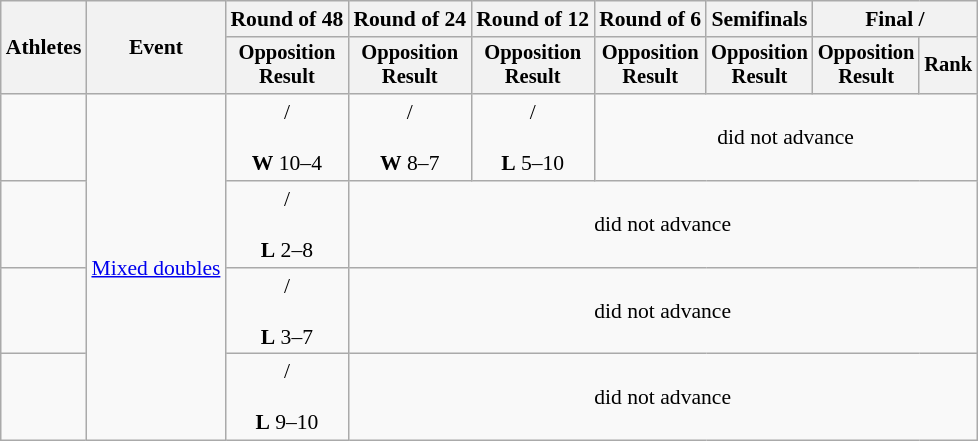<table class="wikitable" style="font-size:90%; text-align:center;">
<tr>
<th rowspan=2>Athletes</th>
<th rowspan=2>Event</th>
<th>Round of 48</th>
<th>Round of 24</th>
<th>Round of 12</th>
<th>Round of 6</th>
<th>Semifinals</th>
<th colspan=2>Final / </th>
</tr>
<tr style="font-size:95%">
<th>Opposition<br>Result</th>
<th>Opposition<br>Result</th>
<th>Opposition<br>Result</th>
<th>Opposition<br>Result</th>
<th>Opposition<br>Result</th>
<th>Opposition<br>Result</th>
<th>Rank</th>
</tr>
<tr>
<td align=left><br></td>
<td align=left rowspan=4><a href='#'>Mixed doubles</a></td>
<td> /<br><br><strong>W</strong> 10–4</td>
<td> /<br><br><strong>W</strong> 8–7</td>
<td> /<br><br><strong>L</strong> 5–10</td>
<td colspan=4>did not advance</td>
</tr>
<tr>
<td align=left><br></td>
<td> /<br><br><strong>L</strong> 2–8</td>
<td colspan=6>did not advance</td>
</tr>
<tr>
<td align=left><br></td>
<td> /<br><br><strong>L</strong> 3–7</td>
<td colspan=6>did not advance</td>
</tr>
<tr>
<td align=left><br></td>
<td> /<br><br><strong>L</strong> 9–10</td>
<td colspan=6>did not advance</td>
</tr>
</table>
